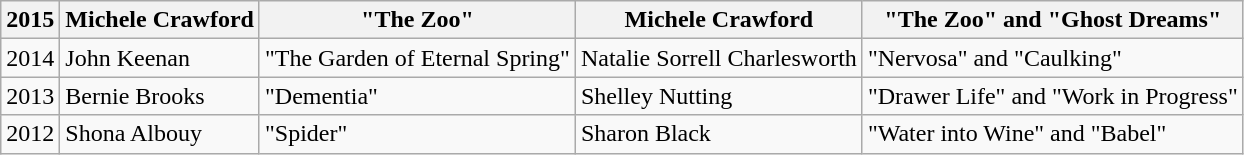<table class="wikitable">
<tr>
<th>2015</th>
<th>Michele Crawford</th>
<th>"The Zoo"</th>
<th>Michele Crawford</th>
<th>"The Zoo" and "Ghost Dreams"</th>
</tr>
<tr>
<td>2014</td>
<td>John Keenan</td>
<td>"The Garden of Eternal Spring"</td>
<td>Natalie Sorrell Charlesworth</td>
<td>"Nervosa" and "Caulking"</td>
</tr>
<tr>
<td>2013</td>
<td>Bernie Brooks</td>
<td>"Dementia"</td>
<td>Shelley Nutting</td>
<td>"Drawer Life" and "Work in Progress"</td>
</tr>
<tr>
<td>2012</td>
<td>Shona Albouy</td>
<td>"Spider"</td>
<td>Sharon Black</td>
<td>"Water into Wine" and "Babel"</td>
</tr>
</table>
